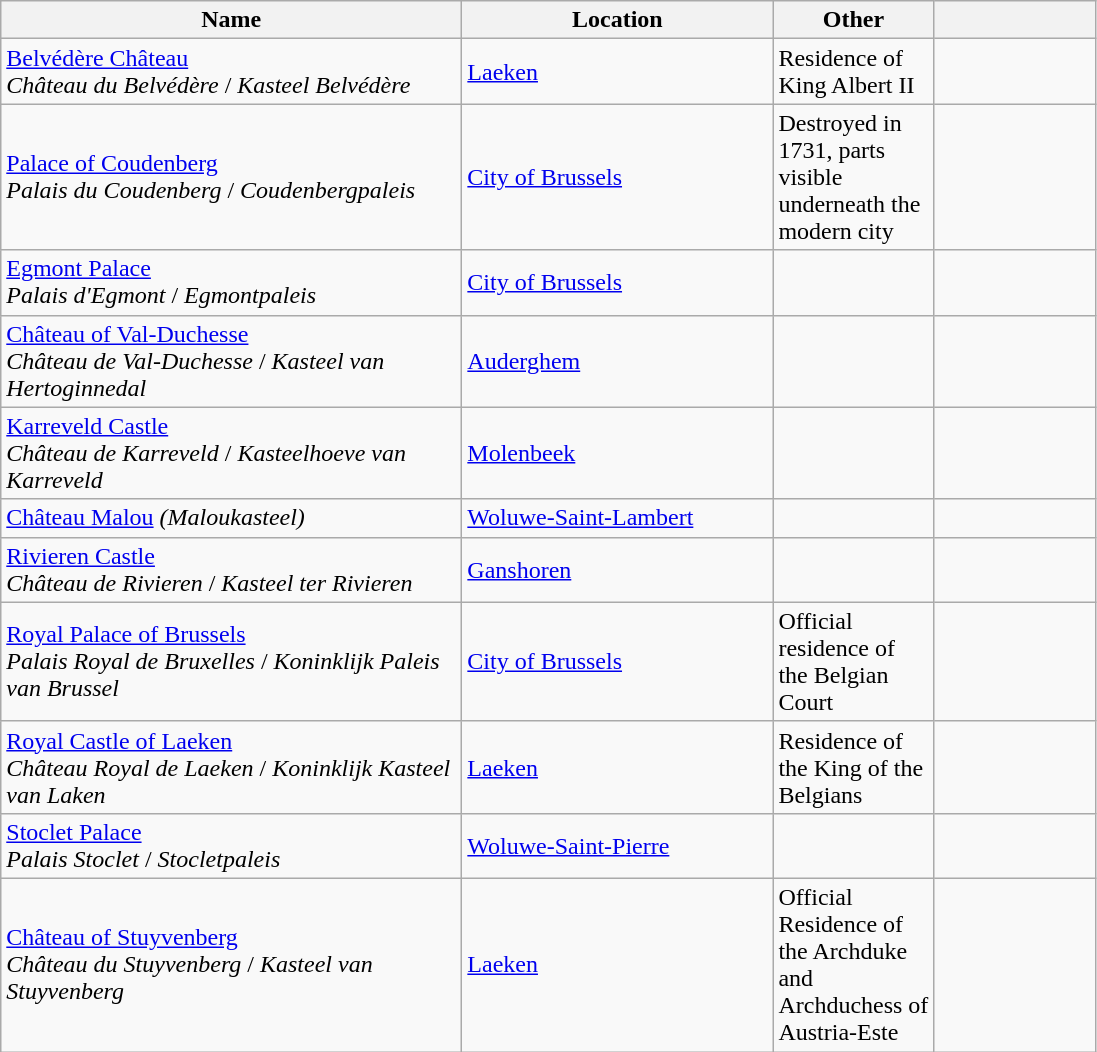<table class="wikitable sortable">
<tr>
<th width=300>Name</th>
<th width=200>Location</th>
<th width=100>Other</th>
<th width=100></th>
</tr>
<tr>
<td><a href='#'>Belvédère Château</a><br><em>Château du Belvédère</em> / <em>Kasteel Belvédère</em></td>
<td><a href='#'>Laeken</a></td>
<td>Residence of King Albert II</td>
<td></td>
</tr>
<tr>
<td><a href='#'>Palace of Coudenberg</a><br><em>Palais du Coudenberg</em> / <em>Coudenbergpaleis</em></td>
<td><a href='#'>City of Brussels</a></td>
<td>Destroyed in 1731, parts visible underneath the modern city</td>
<td></td>
</tr>
<tr>
<td><a href='#'>Egmont Palace</a><br><em>Palais d'Egmont</em> / <em>Egmontpaleis</em></td>
<td><a href='#'>City of Brussels</a></td>
<td></td>
<td></td>
</tr>
<tr>
<td><a href='#'>Château of Val-Duchesse</a><br><em>Château de Val-Duchesse</em> / <em>Kasteel van Hertoginnedal</em></td>
<td><a href='#'>Auderghem</a></td>
<td></td>
<td></td>
</tr>
<tr>
<td><a href='#'>Karreveld Castle</a><br><em>Château de Karreveld</em> / <em>Kasteelhoeve van Karreveld</em></td>
<td><a href='#'>Molenbeek</a></td>
<td></td>
<td></td>
</tr>
<tr>
<td><a href='#'>Château Malou</a> <em>(Maloukasteel)</em></td>
<td><a href='#'>Woluwe-Saint-Lambert</a></td>
<td></td>
<td></td>
</tr>
<tr>
<td><a href='#'>Rivieren Castle</a><br><em>Château de Rivieren</em> / <em>Kasteel ter Rivieren</em></td>
<td><a href='#'>Ganshoren</a></td>
<td></td>
<td></td>
</tr>
<tr>
<td><a href='#'>Royal Palace of Brussels</a><br><em>Palais Royal de Bruxelles</em> / <em>Koninklijk Paleis van Brussel</em></td>
<td><a href='#'>City of Brussels</a></td>
<td>Official residence of the Belgian Court</td>
<td></td>
</tr>
<tr>
<td><a href='#'>Royal Castle of Laeken</a><br><em>Château Royal de Laeken</em> / <em>Koninklijk Kasteel van Laken</em></td>
<td><a href='#'>Laeken</a></td>
<td>Residence of the King of the Belgians</td>
<td></td>
</tr>
<tr>
<td><a href='#'>Stoclet Palace</a><br><em>Palais Stoclet</em> / <em>Stocletpaleis</em></td>
<td><a href='#'>Woluwe-Saint-Pierre</a></td>
<td></td>
<td></td>
</tr>
<tr>
<td><a href='#'>Château of Stuyvenberg</a><br><em>Château du Stuyvenberg</em> / <em>Kasteel van Stuyvenberg</em></td>
<td><a href='#'>Laeken</a></td>
<td>Official Residence of the Archduke and Archduchess of Austria-Este</td>
<td></td>
</tr>
</table>
